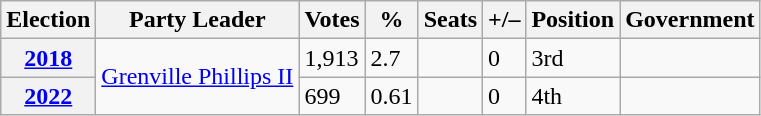<table class=wikitable style="text-align: left;">
<tr>
<th>Election</th>
<th>Party Leader</th>
<th>Votes</th>
<th>%</th>
<th>Seats</th>
<th>+/–</th>
<th>Position</th>
<th>Government</th>
</tr>
<tr>
<th><a href='#'>2018</a></th>
<td rowspan="2"><a href='#'>Grenville Phillips II</a></td>
<td>1,913</td>
<td>2.7</td>
<td></td>
<td> 0</td>
<td> 3rd</td>
<td></td>
</tr>
<tr>
<th><a href='#'>2022</a></th>
<td>699</td>
<td>0.61</td>
<td></td>
<td> 0</td>
<td> 4th</td>
<td></td>
</tr>
</table>
